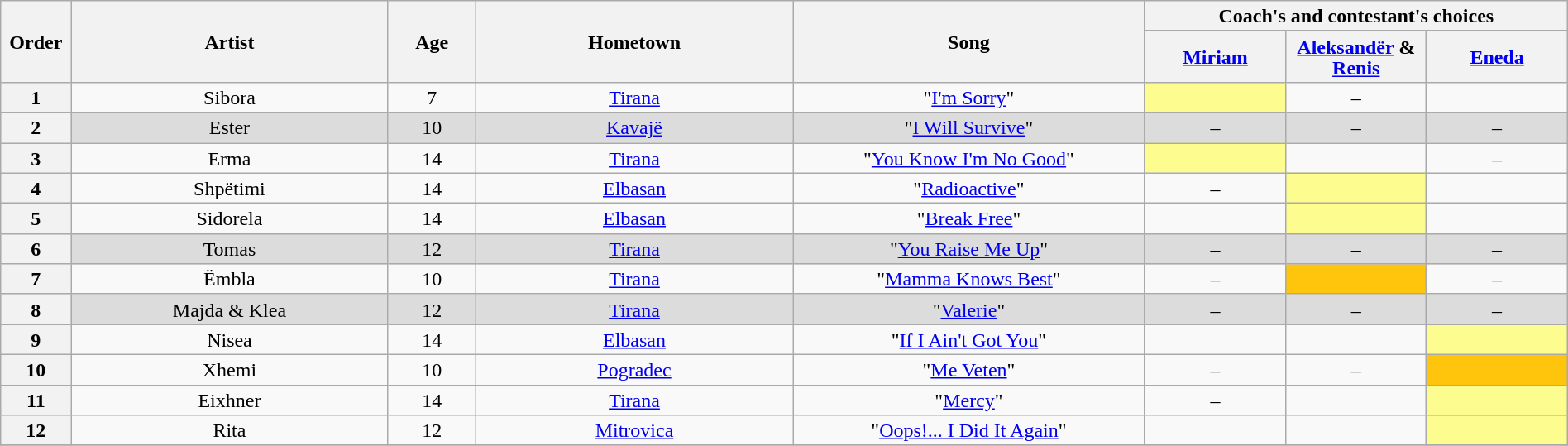<table class="wikitable" style="text-align:center; line-height:17px; width:100%;">
<tr>
<th scope="col" rowspan=2 width="04%">Order</th>
<th scope="col" rowspan=2 width="18%">Artist</th>
<th scope="col" rowspan=2 width="05%">Age</th>
<th scope="col" rowspan=2 width="18%">Hometown</th>
<th scope="col" rowspan=2 width="20%">Song</th>
<th scope="col" colspan=3 width="24%">Coach's and contestant's choices</th>
</tr>
<tr>
<th width="08%"><a href='#'>Miriam</a></th>
<th width="08%"><a href='#'>Aleksandër</a> & <a href='#'>Renis</a></th>
<th width="08%"><a href='#'>Eneda</a></th>
</tr>
<tr>
<th>1</th>
<td>Sibora</td>
<td>7</td>
<td><a href='#'>Tirana</a></td>
<td>"<a href='#'>I'm Sorry</a>"</td>
<td style="background: #fdfc8f;"><strong></strong></td>
<td>–</td>
<td><strong></strong></td>
</tr>
<tr style="background: #DCDCDC;" |>
<th>2</th>
<td>Ester</td>
<td>10</td>
<td><a href='#'>Kavajë</a></td>
<td>"<a href='#'>I Will Survive</a>"</td>
<td>–</td>
<td>–</td>
<td>–</td>
</tr>
<tr>
<th>3</th>
<td>Erma</td>
<td>14</td>
<td><a href='#'>Tirana</a></td>
<td>"<a href='#'>You Know I'm No Good</a>"</td>
<td style="background: #fdfc8f;"><strong></strong></td>
<td><strong></strong></td>
<td>–</td>
</tr>
<tr>
<th>4</th>
<td>Shpëtimi</td>
<td>14</td>
<td><a href='#'>Elbasan</a></td>
<td>"<a href='#'>Radioactive</a>"</td>
<td>–</td>
<td style="background: #fdfc8f;"><strong></strong></td>
<td><strong></strong></td>
</tr>
<tr>
<th>5</th>
<td>Sidorela</td>
<td>14</td>
<td><a href='#'>Elbasan</a></td>
<td>"<a href='#'>Break Free</a>"</td>
<td><strong></strong></td>
<td style="background: #fdfc8f;"><strong></strong></td>
<td><strong></strong></td>
</tr>
<tr style="background: #DCDCDC;" |>
<th>6</th>
<td>Tomas</td>
<td>12</td>
<td><a href='#'>Tirana</a></td>
<td>"<a href='#'>You Raise Me Up</a>"</td>
<td>–</td>
<td>–</td>
<td>–</td>
</tr>
<tr>
<th>7</th>
<td>Ëmbla</td>
<td>10</td>
<td><a href='#'>Tirana</a></td>
<td>"<a href='#'>Mamma Knows Best</a>"</td>
<td>–</td>
<td style="background: #ffc40c;"><strong></strong></td>
<td>–</td>
</tr>
<tr style="background: #DCDCDC;" |>
<th>8</th>
<td>Majda & Klea</td>
<td>12</td>
<td><a href='#'>Tirana</a></td>
<td>"<a href='#'>Valerie</a>"</td>
<td>–</td>
<td>–</td>
<td>–</td>
</tr>
<tr>
<th>9</th>
<td>Nisea</td>
<td>14</td>
<td><a href='#'>Elbasan</a></td>
<td>"<a href='#'>If I Ain't Got You</a>"</td>
<td><strong></strong></td>
<td><strong></strong></td>
<td style="background: #fdfc8f;"><strong></strong></td>
</tr>
<tr>
<th>10</th>
<td>Xhemi</td>
<td>10</td>
<td><a href='#'>Pogradec</a></td>
<td>"<a href='#'>Me Veten</a>"</td>
<td>–</td>
<td>–</td>
<td style="background: #ffc40c;"><strong></strong></td>
</tr>
<tr>
<th>11</th>
<td>Eixhner</td>
<td>14</td>
<td><a href='#'>Tirana</a></td>
<td>"<a href='#'>Mercy</a>"</td>
<td>–</td>
<td><strong></strong></td>
<td style="background: #fdfc8f;"><strong></strong></td>
</tr>
<tr>
<th>12</th>
<td>Rita</td>
<td>12</td>
<td><a href='#'>Mitrovica</a></td>
<td>"<a href='#'>Oops!... I Did It Again</a>"</td>
<td><strong></strong></td>
<td><strong></strong></td>
<td style="background: #fdfc8f;"><strong></strong></td>
</tr>
<tr>
</tr>
</table>
